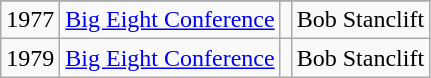<table class="wikitable">
<tr>
</tr>
<tr>
<td>1977</td>
<td><a href='#'>Big Eight Conference</a></td>
<td></td>
<td>Bob Stanclift</td>
</tr>
<tr>
<td>1979</td>
<td><a href='#'>Big Eight Conference</a></td>
<td></td>
<td>Bob Stanclift</td>
</tr>
</table>
